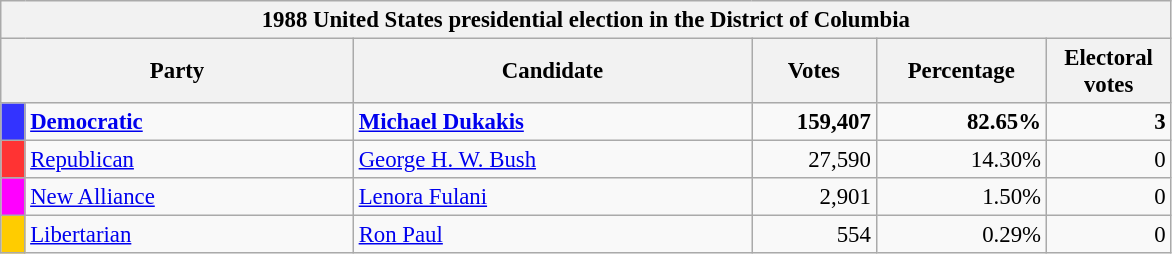<table class="wikitable" style="font-size: 95%;">
<tr>
<th colspan="6">1988 United States presidential election in the District of Columbia</th>
</tr>
<tr>
<th colspan="2" style="width: 15em">Party</th>
<th style="width: 17em">Candidate</th>
<th style="width: 5em">Votes</th>
<th style="width: 7em">Percentage</th>
<th style="width: 5em">Electoral votes</th>
</tr>
<tr>
<th style="background-color:#3333FF; width: 3px"></th>
<td style="width: 130px"><strong><a href='#'>Democratic</a></strong></td>
<td><strong><a href='#'>Michael Dukakis</a></strong></td>
<td align="right"><strong>159,407</strong></td>
<td align="right"><strong>82.65%</strong></td>
<td align="right"><strong>3</strong></td>
</tr>
<tr>
<th style="background-color:#FF3333; width: 3px"></th>
<td style="width: 130px"><a href='#'>Republican</a></td>
<td><a href='#'>George H. W. Bush</a></td>
<td align="right">27,590</td>
<td align="right">14.30%</td>
<td align="right">0</td>
</tr>
<tr>
<th style="background-color:#FF00FF; width: 3px"></th>
<td style="width: 130px"><a href='#'>New Alliance</a></td>
<td><a href='#'>Lenora Fulani</a></td>
<td align="right">2,901</td>
<td align="right">1.50%</td>
<td align="right">0</td>
</tr>
<tr>
<th style="background-color:#FFCC00; width: 3px"></th>
<td style="width: 130px"><a href='#'>Libertarian</a></td>
<td><a href='#'>Ron Paul</a></td>
<td align="right">554</td>
<td align="right">0.29%</td>
<td align="right">0</td>
</tr>
</table>
